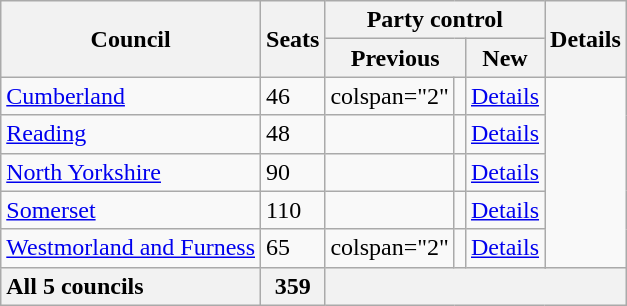<table class="wikitable sortable">
<tr>
<th rowspan="2">Council</th>
<th rowspan="2">Seats</th>
<th colspan="4">Party control</th>
<th rowspan="2">Details</th>
</tr>
<tr>
<th colspan="2">Previous</th>
<th colspan="2">New</th>
</tr>
<tr>
<td><a href='#'>Cumberland</a></td>
<td>46</td>
<td>colspan="2"   </td>
<td></td>
<td><a href='#'>Details</a></td>
</tr>
<tr>
<td><a href='#'>Reading</a></td>
<td>48</td>
<td></td>
<td></td>
<td><a href='#'>Details</a></td>
</tr>
<tr>
<td><a href='#'>North Yorkshire</a></td>
<td>90</td>
<td></td>
<td></td>
<td><a href='#'>Details</a></td>
</tr>
<tr>
<td><a href='#'>Somerset</a></td>
<td>110</td>
<td></td>
<td></td>
<td><a href='#'>Details</a></td>
</tr>
<tr>
<td><a href='#'>Westmorland and Furness</a></td>
<td>65</td>
<td>colspan="2"   </td>
<td></td>
<td><a href='#'>Details</a></td>
</tr>
<tr class="sortbottom">
<th style="text-align:left;">All 5 councils</th>
<th>359</th>
<th colspan="5"></th>
</tr>
</table>
